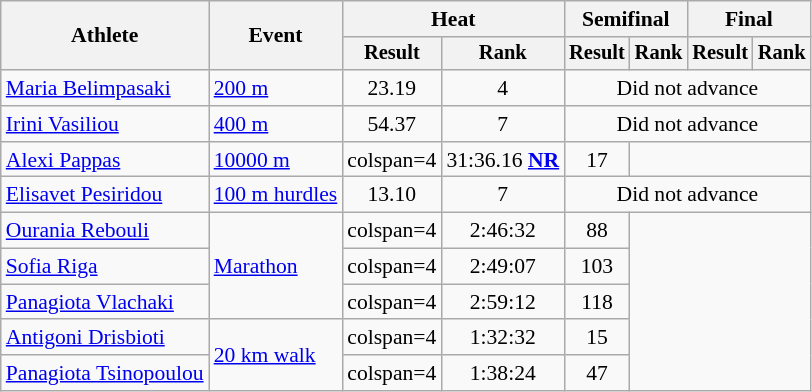<table class="wikitable" style="font-size:90%">
<tr>
<th rowspan="2">Athlete</th>
<th rowspan="2">Event</th>
<th colspan="2">Heat</th>
<th colspan="2">Semifinal</th>
<th colspan="2">Final</th>
</tr>
<tr style="font-size:95%">
<th>Result</th>
<th>Rank</th>
<th>Result</th>
<th>Rank</th>
<th>Result</th>
<th>Rank</th>
</tr>
<tr align=center>
<td align=left><a href='#'>Maria Belimpasaki</a></td>
<td align=left><a href='#'>200 m</a></td>
<td>23.19</td>
<td>4</td>
<td colspan=4>Did not advance</td>
</tr>
<tr align=center>
<td align=left><a href='#'>Irini Vasiliou</a></td>
<td align=left><a href='#'>400 m</a></td>
<td>54.37</td>
<td>7</td>
<td colspan=4>Did not advance</td>
</tr>
<tr align=center>
<td align=left><a href='#'>Alexi Pappas</a></td>
<td align=left><a href='#'>10000 m</a></td>
<td>colspan=4 </td>
<td>31:36.16 <strong><a href='#'>NR</a></strong></td>
<td>17</td>
</tr>
<tr align=center>
<td align=left><a href='#'>Elisavet Pesiridou</a></td>
<td align=left><a href='#'>100 m hurdles</a></td>
<td>13.10</td>
<td>7</td>
<td colspan=4>Did not advance</td>
</tr>
<tr align=center>
<td align=left><a href='#'>Ourania Rebouli</a></td>
<td align=left rowspan=3><a href='#'>Marathon</a></td>
<td>colspan=4 </td>
<td>2:46:32</td>
<td>88</td>
</tr>
<tr align=center>
<td align=left><a href='#'>Sofia Riga</a></td>
<td>colspan=4 </td>
<td>2:49:07</td>
<td>103</td>
</tr>
<tr align=center>
<td align=left><a href='#'>Panagiota Vlachaki</a></td>
<td>colspan=4 </td>
<td>2:59:12</td>
<td>118</td>
</tr>
<tr align=center>
<td align=left><a href='#'>Antigoni Drisbioti</a></td>
<td align=left rowspan=2><a href='#'>20 km walk</a></td>
<td>colspan=4 </td>
<td>1:32:32</td>
<td>15</td>
</tr>
<tr align=center>
<td align=left><a href='#'>Panagiota Tsinopoulou</a></td>
<td>colspan=4 </td>
<td>1:38:24</td>
<td>47</td>
</tr>
</table>
